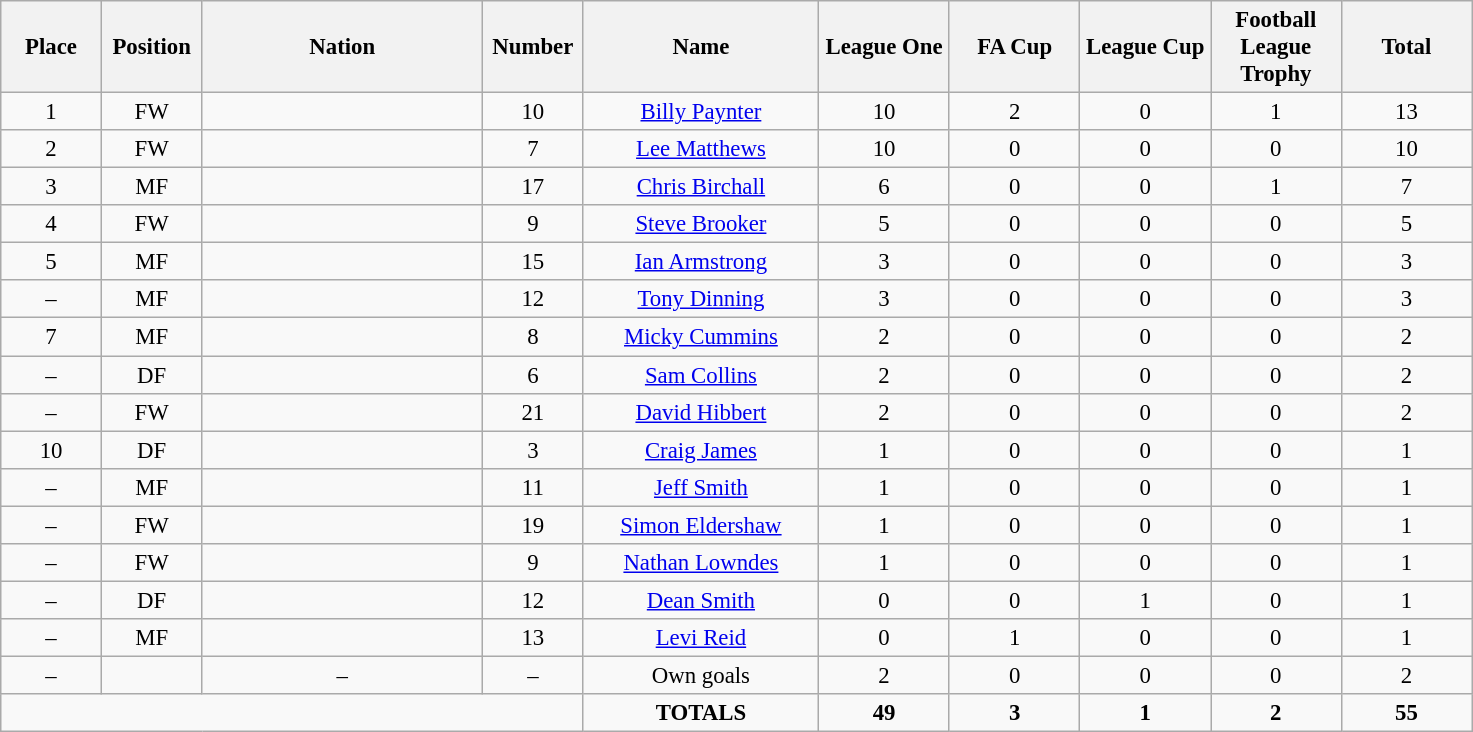<table class="wikitable" style="font-size: 95%; text-align: center;">
<tr>
<th width=60>Place</th>
<th width=60>Position</th>
<th width=180>Nation</th>
<th width=60>Number</th>
<th width=150>Name</th>
<th width=80>League One</th>
<th width=80>FA Cup</th>
<th width=80>League Cup</th>
<th width=80>Football League Trophy</th>
<th width=80>Total</th>
</tr>
<tr>
<td>1</td>
<td>FW</td>
<td></td>
<td>10</td>
<td><a href='#'>Billy Paynter</a></td>
<td>10</td>
<td>2</td>
<td>0</td>
<td>1</td>
<td>13</td>
</tr>
<tr>
<td>2</td>
<td>FW</td>
<td></td>
<td>7</td>
<td><a href='#'>Lee Matthews</a></td>
<td>10</td>
<td>0</td>
<td>0</td>
<td>0</td>
<td>10</td>
</tr>
<tr>
<td>3</td>
<td>MF</td>
<td></td>
<td>17</td>
<td><a href='#'>Chris Birchall</a></td>
<td>6</td>
<td>0</td>
<td>0</td>
<td>1</td>
<td>7</td>
</tr>
<tr>
<td>4</td>
<td>FW</td>
<td></td>
<td>9</td>
<td><a href='#'>Steve Brooker</a></td>
<td>5</td>
<td>0</td>
<td>0</td>
<td>0</td>
<td>5</td>
</tr>
<tr>
<td>5</td>
<td>MF</td>
<td></td>
<td>15</td>
<td><a href='#'>Ian Armstrong</a></td>
<td>3</td>
<td>0</td>
<td>0</td>
<td>0</td>
<td>3</td>
</tr>
<tr>
<td>–</td>
<td>MF</td>
<td></td>
<td>12</td>
<td><a href='#'>Tony Dinning</a></td>
<td>3</td>
<td>0</td>
<td>0</td>
<td>0</td>
<td>3</td>
</tr>
<tr>
<td>7</td>
<td>MF</td>
<td></td>
<td>8</td>
<td><a href='#'>Micky Cummins</a></td>
<td>2</td>
<td>0</td>
<td>0</td>
<td>0</td>
<td>2</td>
</tr>
<tr>
<td>–</td>
<td>DF</td>
<td></td>
<td>6</td>
<td><a href='#'>Sam Collins</a></td>
<td>2</td>
<td>0</td>
<td>0</td>
<td>0</td>
<td>2</td>
</tr>
<tr>
<td>–</td>
<td>FW</td>
<td></td>
<td>21</td>
<td><a href='#'>David Hibbert</a></td>
<td>2</td>
<td>0</td>
<td>0</td>
<td>0</td>
<td>2</td>
</tr>
<tr>
<td>10</td>
<td>DF</td>
<td></td>
<td>3</td>
<td><a href='#'>Craig James</a></td>
<td>1</td>
<td>0</td>
<td>0</td>
<td>0</td>
<td>1</td>
</tr>
<tr>
<td>–</td>
<td>MF</td>
<td></td>
<td>11</td>
<td><a href='#'>Jeff Smith</a></td>
<td>1</td>
<td>0</td>
<td>0</td>
<td>0</td>
<td>1</td>
</tr>
<tr>
<td>–</td>
<td>FW</td>
<td></td>
<td>19</td>
<td><a href='#'>Simon Eldershaw</a></td>
<td>1</td>
<td>0</td>
<td>0</td>
<td>0</td>
<td>1</td>
</tr>
<tr>
<td>–</td>
<td>FW</td>
<td></td>
<td>9</td>
<td><a href='#'>Nathan Lowndes</a></td>
<td>1</td>
<td>0</td>
<td>0</td>
<td>0</td>
<td>1</td>
</tr>
<tr>
<td>–</td>
<td>DF</td>
<td></td>
<td>12</td>
<td><a href='#'>Dean Smith</a></td>
<td>0</td>
<td>0</td>
<td>1</td>
<td>0</td>
<td>1</td>
</tr>
<tr>
<td>–</td>
<td>MF</td>
<td></td>
<td>13</td>
<td><a href='#'>Levi Reid</a></td>
<td>0</td>
<td>1</td>
<td>0</td>
<td>0</td>
<td>1</td>
</tr>
<tr>
<td>–</td>
<td></td>
<td>–</td>
<td>–</td>
<td>Own goals</td>
<td>2</td>
<td>0</td>
<td>0</td>
<td>0</td>
<td>2</td>
</tr>
<tr>
<td colspan="4"></td>
<td><strong>TOTALS</strong></td>
<td><strong>49</strong></td>
<td><strong>3</strong></td>
<td><strong>1</strong></td>
<td><strong>2</strong></td>
<td><strong>55</strong></td>
</tr>
</table>
